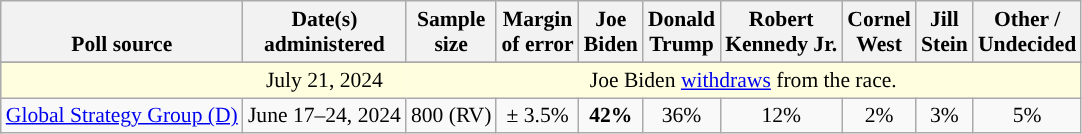<table class="wikitable sortable mw-datatable" style="font-size:90%;text-align:center;line-height:17px">
<tr valign=bottom>
<th>Poll source</th>
<th>Date(s)<br>administered</th>
<th>Sample<br>size</th>
<th>Margin<br>of error</th>
<th class="unsortable">Joe<br>Biden<br></th>
<th class="unsortable">Donald<br>Trump<br></th>
<th class="unsortable">Robert<br>Kennedy Jr.<br></th>
<th class="unsortable">Cornel<br>West<br></th>
<th class="unsortable">Jill<br>Stein<br></th>
<th class="unsortable">Other /<br>Undecided</th>
</tr>
<tr>
</tr>
<tr style="background:lightyellow;">
<td style="border-right-style:hidden;"></td>
<td style="border-right-style:hidden; " data-sort-value="2024-07-21">July 21, 2024</td>
<td colspan="8">Joe Biden <a href='#'>withdraws</a> from the race.</td>
</tr>
<tr>
<td style="text-align:left;"><a href='#'>Global Strategy Group (D)</a></td>
<td data-sort-value="2024-07-08">June 17–24, 2024</td>
<td>800 (RV)</td>
<td>± 3.5%</td>
<td style="color:black;background-color:"><strong>42%</strong></td>
<td>36%</td>
<td>12%</td>
<td>2%</td>
<td>3%</td>
<td>5%</td>
</tr>
</table>
